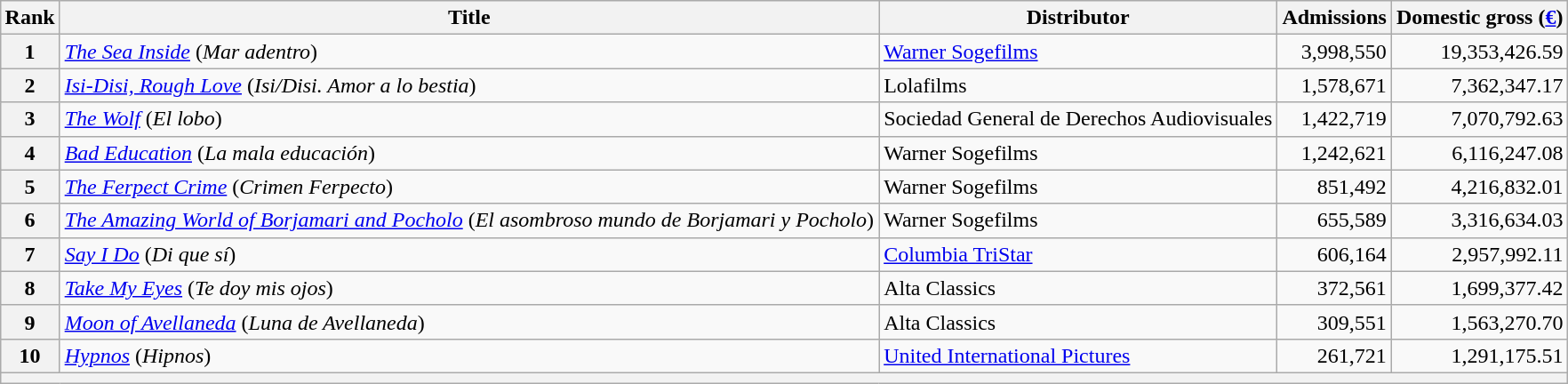<table class="wikitable" style="margin:1em auto;">
<tr>
<th>Rank</th>
<th>Title</th>
<th>Distributor</th>
<th>Admissions</th>
<th>Domestic gross (<a href='#'>€</a>)</th>
</tr>
<tr>
<th align = "center">1</th>
<td><em><a href='#'>The Sea Inside</a></em> (<em>Mar adentro</em>)</td>
<td><a href='#'>Warner Sogefilms</a></td>
<td align = "right">3,998,550</td>
<td align = "right">19,353,426.59</td>
</tr>
<tr>
<th align = "center">2</th>
<td><em><a href='#'>Isi-Disi, Rough Love</a></em> (<em>Isi/Disi. Amor a lo bestia</em>)</td>
<td>Lolafilms</td>
<td align = "right">1,578,671</td>
<td align = "right">7,362,347.17</td>
</tr>
<tr>
<th align = "center">3</th>
<td><em><a href='#'>The Wolf</a></em> (<em>El lobo</em>)</td>
<td>Sociedad General de Derechos Audiovisuales</td>
<td align = "right">1,422,719</td>
<td align = "right">7,070,792.63</td>
</tr>
<tr>
<th align = "center">4</th>
<td><em><a href='#'>Bad Education</a></em> (<em>La mala educación</em>)</td>
<td>Warner Sogefilms</td>
<td align = "right">1,242,621</td>
<td align = "right">6,116,247.08</td>
</tr>
<tr>
<th align = "center">5</th>
<td><em><a href='#'>The Ferpect Crime</a></em> (<em>Crimen Ferpecto</em>)</td>
<td>Warner Sogefilms</td>
<td align = "right">851,492</td>
<td align = "right">4,216,832.01</td>
</tr>
<tr>
<th align = "center">6</th>
<td><em><a href='#'>The Amazing World of Borjamari and Pocholo</a></em> (<em>El asombroso mundo de Borjamari y Pocholo</em>)</td>
<td>Warner Sogefilms</td>
<td align = "right">655,589</td>
<td align = "right">3,316,634.03</td>
</tr>
<tr>
<th align = "center">7</th>
<td><em><a href='#'>Say I Do</a></em> (<em>Di que sí</em>)</td>
<td><a href='#'>Columbia TriStar</a></td>
<td align = "right">606,164</td>
<td align = "right">2,957,992.11</td>
</tr>
<tr>
<th align = "center">8</th>
<td><em><a href='#'>Take My Eyes</a></em> (<em>Te doy mis ojos</em>) </td>
<td>Alta Classics</td>
<td align = "right">372,561</td>
<td align = "right">1,699,377.42</td>
</tr>
<tr>
<th align = "center">9</th>
<td><em><a href='#'>Moon of Avellaneda</a></em> (<em>Luna de Avellaneda</em>)</td>
<td>Alta Classics</td>
<td align = "right">309,551</td>
<td align = "right">1,563,270.70</td>
</tr>
<tr>
<th align = "center">10</th>
<td><em><a href='#'>Hypnos</a></em> (<em>Hipnos</em>)</td>
<td><a href='#'>United International Pictures</a></td>
<td align = "right">261,721</td>
<td align = "right">1,291,175.51</td>
</tr>
<tr>
<th align = "center" colspan = "5"></th>
</tr>
</table>
